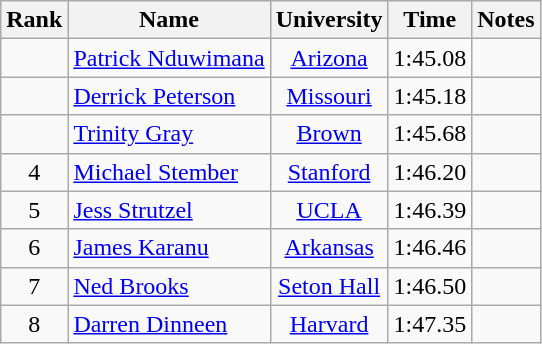<table class="wikitable sortable" style="text-align:center">
<tr>
<th>Rank</th>
<th>Name</th>
<th>University</th>
<th>Time</th>
<th>Notes</th>
</tr>
<tr>
<td></td>
<td align=left><a href='#'>Patrick Nduwimana</a></td>
<td><a href='#'>Arizona</a></td>
<td>1:45.08</td>
<td></td>
</tr>
<tr>
<td></td>
<td align=left><a href='#'>Derrick Peterson</a></td>
<td><a href='#'>Missouri</a></td>
<td>1:45.18</td>
<td></td>
</tr>
<tr>
<td></td>
<td align=left><a href='#'>Trinity Gray</a></td>
<td><a href='#'>Brown</a></td>
<td>1:45.68</td>
<td></td>
</tr>
<tr>
<td>4</td>
<td align=left><a href='#'>Michael Stember</a></td>
<td><a href='#'>Stanford</a></td>
<td>1:46.20</td>
<td></td>
</tr>
<tr>
<td>5</td>
<td align=left><a href='#'>Jess Strutzel</a></td>
<td><a href='#'>UCLA</a></td>
<td>1:46.39</td>
<td></td>
</tr>
<tr>
<td>6</td>
<td align=left><a href='#'>James Karanu</a></td>
<td><a href='#'>Arkansas</a></td>
<td>1:46.46</td>
<td></td>
</tr>
<tr>
<td>7</td>
<td align=left><a href='#'>Ned Brooks</a></td>
<td><a href='#'>Seton Hall</a></td>
<td>1:46.50</td>
<td></td>
</tr>
<tr>
<td>8</td>
<td align=left><a href='#'>Darren Dinneen</a></td>
<td><a href='#'>Harvard</a></td>
<td>1:47.35</td>
<td></td>
</tr>
</table>
